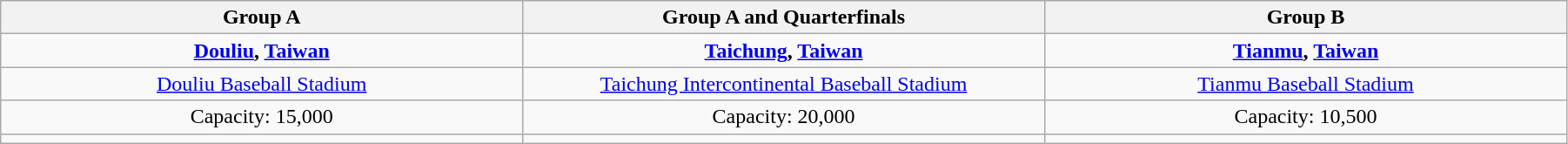<table class=wikitable style=text-align:center width=95%>
<tr>
<th width=33%>Group A</th>
<th width=33%>Group A and Quarterfinals</th>
<th width=33%>Group B</th>
</tr>
<tr>
<td> <strong><a href='#'>Douliu</a>, <a href='#'>Taiwan</a></strong></td>
<td> <strong><a href='#'>Taichung</a>, <a href='#'>Taiwan</a></strong></td>
<td> <strong><a href='#'>Tianmu</a>, <a href='#'>Taiwan</a></strong></td>
</tr>
<tr>
<td><a href='#'>Douliu Baseball Stadium</a></td>
<td><a href='#'>Taichung Intercontinental Baseball Stadium</a></td>
<td><a href='#'>Tianmu Baseball Stadium</a></td>
</tr>
<tr>
<td>Capacity: 15,000</td>
<td>Capacity: 20,000</td>
<td>Capacity: 10,500</td>
</tr>
<tr>
<td></td>
<td></td>
<td></td>
</tr>
</table>
